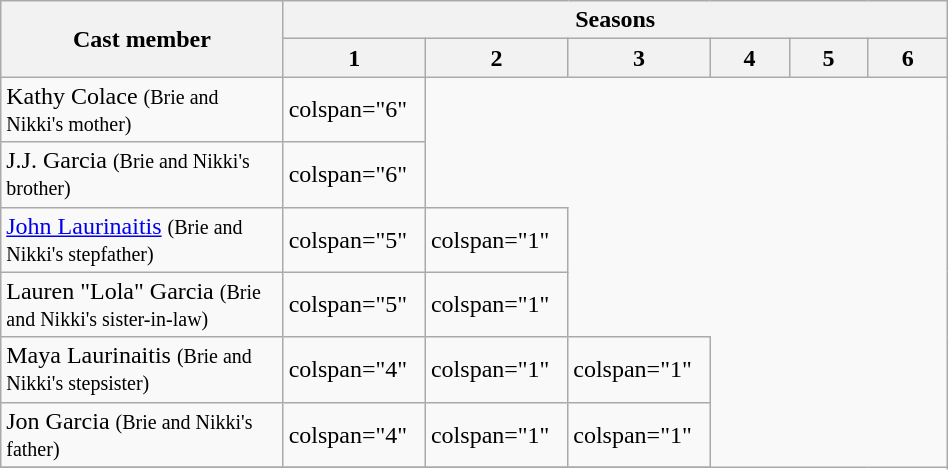<table class="wikitable plainrowheaders" width="50%">
<tr>
<th scope="col" rowspan="2" style="width:25%;">Cast member</th>
<th scope="col" colspan="6">Seasons</th>
</tr>
<tr>
<th scope="col" style="width:7%;">1</th>
<th scope="col" style="width:7%;">2</th>
<th scope="col" style="width:7%;">3</th>
<th scope="col" style="width:7%;">4</th>
<th scope="col" style="width:7%;">5</th>
<th scope="col" style="width:7%;">6</th>
</tr>
<tr>
<td scope="row">Kathy Colace <small>(Brie and Nikki's mother)</small></td>
<td>colspan="6" </td>
</tr>
<tr>
<td scope="row">J.J. Garcia <small>(Brie and Nikki's brother)</small></td>
<td>colspan="6" </td>
</tr>
<tr>
<td scope="row"><a href='#'>John Laurinaitis</a> <small>(Brie and Nikki's stepfather)</small></td>
<td>colspan="5" </td>
<td>colspan="1" </td>
</tr>
<tr>
<td scope="row">Lauren "Lola" Garcia <small>(Brie and Nikki's sister-in-law)</small></td>
<td>colspan="5" </td>
<td>colspan="1" </td>
</tr>
<tr>
<td scope="row">Maya Laurinaitis <small>(Brie and Nikki's stepsister)</small></td>
<td>colspan="4" </td>
<td>colspan="1" </td>
<td>colspan="1" </td>
</tr>
<tr>
<td scope="row">Jon Garcia <small>(Brie and Nikki's father)</small></td>
<td>colspan="4" </td>
<td>colspan="1" </td>
<td>colspan="1" </td>
</tr>
<tr>
</tr>
</table>
